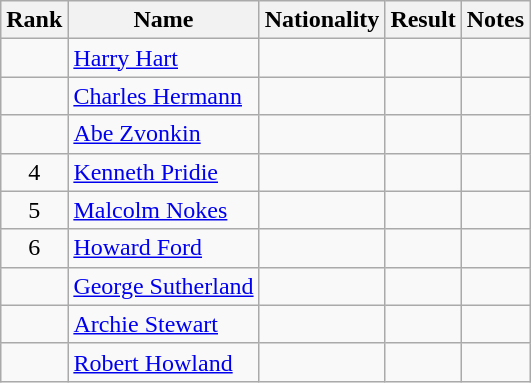<table class="wikitable sortable" style=" text-align:center">
<tr>
<th>Rank</th>
<th>Name</th>
<th>Nationality</th>
<th>Result</th>
<th>Notes</th>
</tr>
<tr>
<td></td>
<td align=left><a href='#'>Harry Hart</a></td>
<td align=left></td>
<td></td>
<td></td>
</tr>
<tr>
<td></td>
<td align=left><a href='#'>Charles Hermann</a></td>
<td align=left></td>
<td></td>
<td></td>
</tr>
<tr>
<td></td>
<td align=left><a href='#'>Abe Zvonkin</a></td>
<td align=left></td>
<td></td>
<td></td>
</tr>
<tr>
<td>4</td>
<td align=left><a href='#'>Kenneth Pridie</a></td>
<td align=left></td>
<td></td>
<td></td>
</tr>
<tr>
<td>5</td>
<td align=left><a href='#'>Malcolm Nokes</a></td>
<td align=left></td>
<td></td>
<td></td>
</tr>
<tr>
<td>6</td>
<td align=left><a href='#'>Howard Ford</a></td>
<td align=left></td>
<td></td>
<td></td>
</tr>
<tr>
<td></td>
<td align=left><a href='#'>George Sutherland</a></td>
<td align=left></td>
<td></td>
<td></td>
</tr>
<tr>
<td></td>
<td align=left><a href='#'>Archie Stewart</a></td>
<td align=left></td>
<td></td>
<td></td>
</tr>
<tr>
<td></td>
<td align=left><a href='#'>Robert Howland</a></td>
<td align=left></td>
<td></td>
<td></td>
</tr>
</table>
